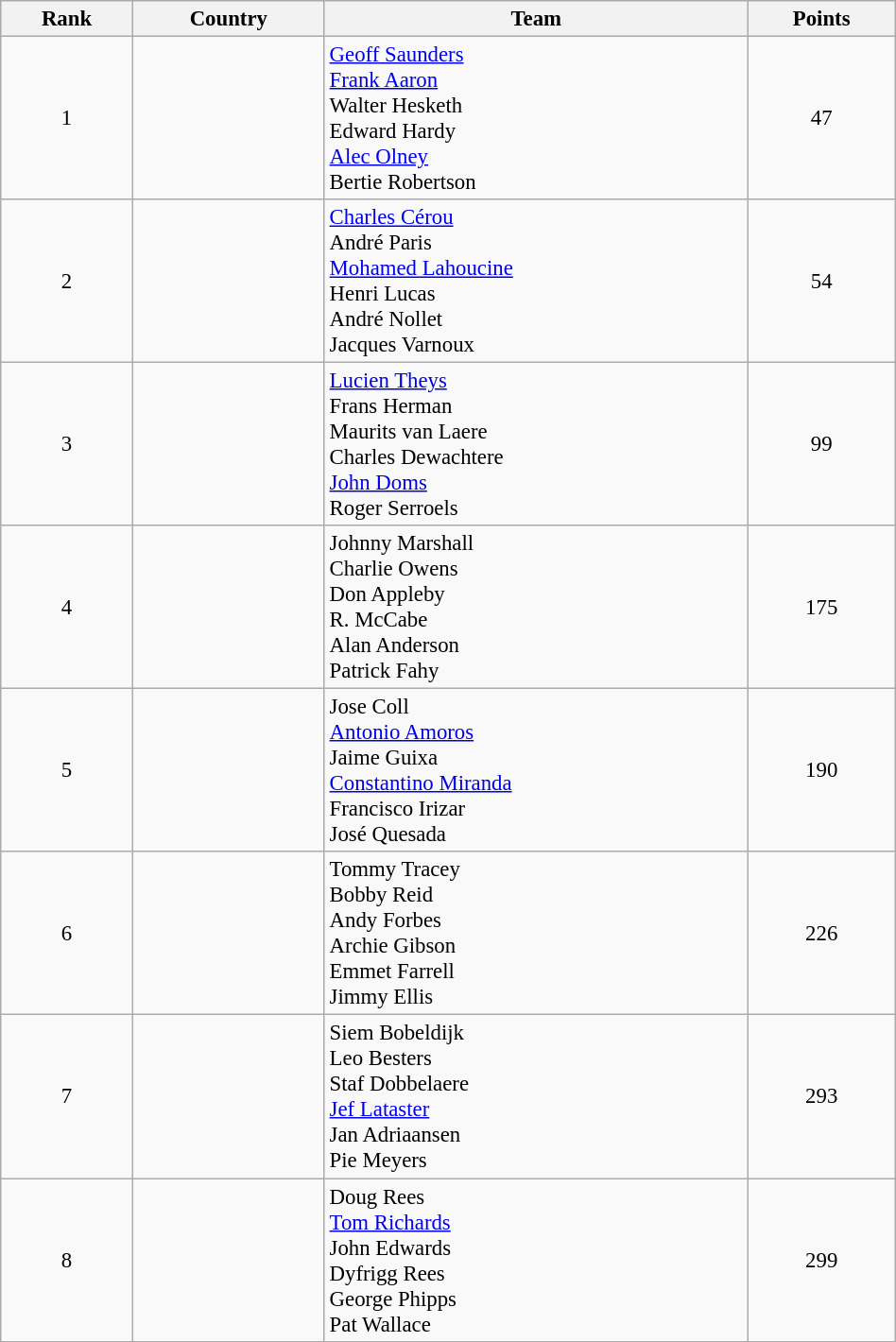<table class="wikitable sortable" style=" text-align:center; font-size:95%;" width="50%">
<tr>
<th>Rank</th>
<th>Country</th>
<th>Team</th>
<th>Points</th>
</tr>
<tr>
<td align=center>1</td>
<td align=left></td>
<td align=left><a href='#'>Geoff Saunders</a><br><a href='#'>Frank Aaron</a><br>Walter Hesketh<br>Edward Hardy<br><a href='#'>Alec Olney</a><br>Bertie Robertson</td>
<td>47</td>
</tr>
<tr>
<td align=center>2</td>
<td align=left></td>
<td align=left><a href='#'>Charles Cérou</a><br>André Paris<br><a href='#'>Mohamed Lahoucine</a><br>Henri Lucas<br>André Nollet<br>Jacques Varnoux</td>
<td>54</td>
</tr>
<tr>
<td align=center>3</td>
<td align=left></td>
<td align=left><a href='#'>Lucien Theys</a><br>Frans Herman<br>Maurits van Laere<br>Charles Dewachtere<br><a href='#'>John Doms</a><br>Roger Serroels</td>
<td>99</td>
</tr>
<tr>
<td align=center>4</td>
<td align=left></td>
<td align=left>Johnny Marshall<br>Charlie Owens<br>Don Appleby<br>R. McCabe<br>Alan Anderson<br>Patrick Fahy</td>
<td>175</td>
</tr>
<tr>
<td align=center>5</td>
<td align=left></td>
<td align=left>Jose Coll<br><a href='#'>Antonio Amoros</a><br>Jaime Guixa<br><a href='#'>Constantino Miranda</a><br>Francisco Irizar<br>José Quesada</td>
<td>190</td>
</tr>
<tr>
<td align=center>6</td>
<td align=left></td>
<td align=left>Tommy Tracey<br>Bobby Reid<br>Andy Forbes<br>Archie Gibson<br>Emmet Farrell<br>Jimmy Ellis</td>
<td>226</td>
</tr>
<tr>
<td align=center>7</td>
<td align=left></td>
<td align=left>Siem Bobeldijk<br>Leo Besters<br>Staf Dobbelaere<br><a href='#'>Jef Lataster</a><br>Jan Adriaansen<br>Pie Meyers</td>
<td>293</td>
</tr>
<tr>
<td align=center>8</td>
<td align=left></td>
<td align=left>Doug Rees<br><a href='#'>Tom Richards</a><br>John Edwards<br>Dyfrigg Rees<br>George Phipps<br>Pat Wallace</td>
<td>299</td>
</tr>
</table>
